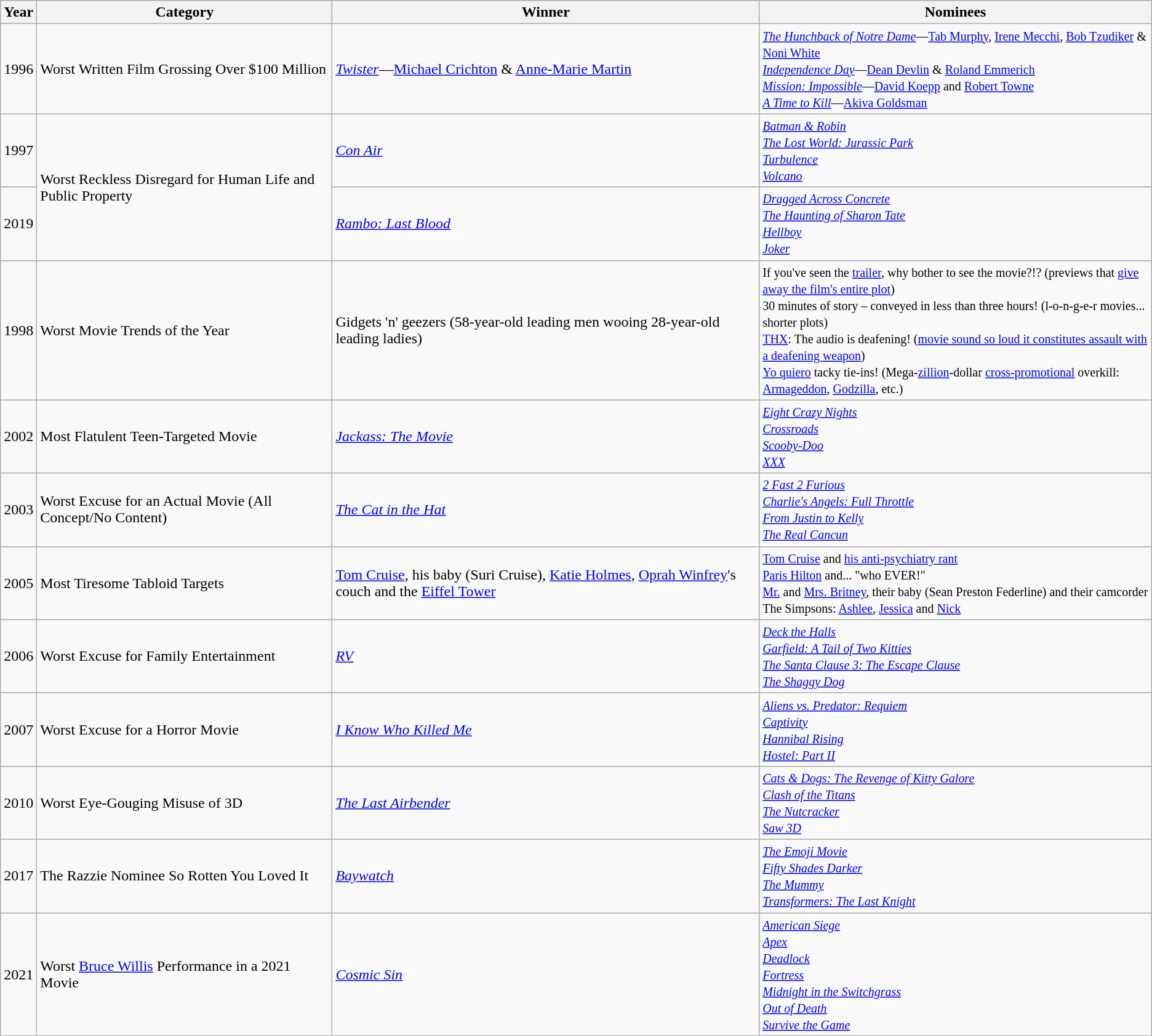<table class="wikitable sortable">
<tr>
<th>Year</th>
<th>Category</th>
<th>Winner</th>
<th>Nominees</th>
</tr>
<tr>
<td>1996</td>
<td>Worst Written Film Grossing Over $100 Million</td>
<td><em><a href='#'>Twister</a></em>—<a href='#'>Michael Crichton</a> & <a href='#'>Anne-Marie Martin</a></td>
<td><small><em><a href='#'>The Hunchback of Notre Dame</a></em>—<a href='#'>Tab Murphy</a>, <a href='#'>Irene Mecchi</a>, <a href='#'>Bob Tzudiker</a> & <a href='#'>Noni White</a><br><em><a href='#'>Independence Day</a></em>—<a href='#'>Dean Devlin</a> & <a href='#'>Roland Emmerich</a><br><em><a href='#'>Mission: Impossible</a></em>—<a href='#'>David Koepp</a> and <a href='#'>Robert Towne</a><br><em><a href='#'>A Time to Kill</a></em>—<a href='#'>Akiva Goldsman</a></small></td>
</tr>
<tr>
<td>1997</td>
<td rowspan="2">Worst Reckless Disregard for Human Life and Public Property</td>
<td><em><a href='#'>Con Air</a></em></td>
<td><small><em><a href='#'>Batman & Robin</a></em><br><em><a href='#'>The Lost World: Jurassic Park</a></em><br><em><a href='#'>Turbulence</a></em><br><em><a href='#'>Volcano</a></em></small></td>
</tr>
<tr>
<td>2019</td>
<td><em><a href='#'>Rambo: Last Blood</a></em></td>
<td><small><em><a href='#'>Dragged Across Concrete</a></em><br><em><a href='#'>The Haunting of Sharon Tate</a></em><br><em><a href='#'>Hellboy</a></em><br><em><a href='#'>Joker</a></em></small></td>
</tr>
<tr>
<td>1998</td>
<td>Worst Movie Trends of the Year</td>
<td>Gidgets 'n' geezers (58-year-old leading men wooing 28-year-old leading ladies)</td>
<td><small>If you've seen the <a href='#'>trailer</a>, why bother to see the movie?!? (previews that <a href='#'>give away the film's entire plot</a>)<br>30 minutes of story – conveyed in less than three hours! (l-o-n-g-e-r movies... shorter plots)<br><a href='#'>THX</a>: The audio is deafening! (<a href='#'>movie sound so loud it constitutes assault with a deafening weapon</a>)<br><a href='#'>Yo quiero</a> tacky tie-ins! (Mega-<a href='#'>zillion</a>-dollar <a href='#'>cross-promotional</a> overkill: <a href='#'>Armageddon</a>, <a href='#'>Godzilla</a>, etc.)</small></td>
</tr>
<tr>
<td>2002</td>
<td>Most Flatulent Teen-Targeted Movie</td>
<td><em><a href='#'>Jackass: The Movie</a></em></td>
<td><small><em><a href='#'>Eight Crazy Nights</a></em><br><em><a href='#'>Crossroads</a></em><br><em><a href='#'>Scooby-Doo</a></em><br><em><a href='#'>XXX</a></em></small></td>
</tr>
<tr>
<td>2003</td>
<td>Worst Excuse for an Actual Movie (All Concept/No Content)</td>
<td><em><a href='#'>The Cat in the Hat</a></em></td>
<td><small><em><a href='#'>2 Fast 2 Furious</a></em><br><em><a href='#'>Charlie's Angels: Full Throttle</a></em><br><em><a href='#'>From Justin to Kelly</a></em><br><em><a href='#'>The Real Cancun</a></em></small></td>
</tr>
<tr>
<td>2005</td>
<td>Most Tiresome Tabloid Targets</td>
<td><a href='#'>Tom Cruise</a>, his baby (Suri Cruise), <a href='#'>Katie Holmes</a>, <a href='#'>Oprah Winfrey</a>'s couch and the <a href='#'>Eiffel Tower</a></td>
<td><small><a href='#'>Tom Cruise</a> and <a href='#'>his anti-psychiatry rant</a><br><a href='#'>Paris Hilton</a> and... "who EVER!"<br><a href='#'>Mr.</a> and <a href='#'>Mrs. Britney</a>, their baby (Sean Preston Federline) and their camcorder<br>The Simpsons: <a href='#'>Ashlee</a>, <a href='#'>Jessica</a> and <a href='#'>Nick</a></small></td>
</tr>
<tr>
<td>2006</td>
<td>Worst Excuse for Family Entertainment</td>
<td><em><a href='#'>RV</a></em></td>
<td><small><em><a href='#'>Deck the Halls</a></em><br><em><a href='#'>Garfield: A Tail of Two Kitties</a></em><br><em><a href='#'>The Santa Clause 3: The Escape Clause</a></em><br><em><a href='#'>The Shaggy Dog</a></em></small></td>
</tr>
<tr>
<td>2007</td>
<td>Worst Excuse for a Horror Movie</td>
<td><em><a href='#'>I Know Who Killed Me</a></em></td>
<td><small><em><a href='#'>Aliens vs. Predator: Requiem</a></em><br><em><a href='#'>Captivity</a></em><br><em><a href='#'>Hannibal Rising</a></em><br><em><a href='#'>Hostel: Part II</a></em></small></td>
</tr>
<tr>
<td>2010</td>
<td>Worst Eye-Gouging Misuse of 3D</td>
<td><em><a href='#'>The Last Airbender</a></em></td>
<td><small><em><a href='#'>Cats & Dogs: The Revenge of Kitty Galore</a></em><br><em><a href='#'>Clash of the Titans</a></em><br><em><a href='#'>The Nutcracker</a></em><br><em><a href='#'>Saw 3D</a></em></small></td>
</tr>
<tr>
<td>2017</td>
<td>The Razzie Nominee So Rotten You Loved It</td>
<td><em><a href='#'>Baywatch</a></em></td>
<td><small><em><a href='#'>The Emoji Movie</a></em><br><em><a href='#'>Fifty Shades Darker</a></em><br><em><a href='#'>The Mummy</a></em><br><em><a href='#'>Transformers: The Last Knight</a></em></small></td>
</tr>
<tr>
<td>2021</td>
<td>Worst <a href='#'>Bruce Willis</a> Performance in a 2021 Movie</td>
<td><em><a href='#'>Cosmic Sin</a></em></td>
<td><small><em><a href='#'>American Siege</a></em><br><em><a href='#'>Apex</a></em><br><em><a href='#'>Deadlock</a></em><br><em><a href='#'>Fortress</a></em><br><em><a href='#'>Midnight in the Switchgrass</a></em><br><em><a href='#'>Out of Death</a></em><br><em><a href='#'>Survive the Game</a></em></small></td>
</tr>
</table>
